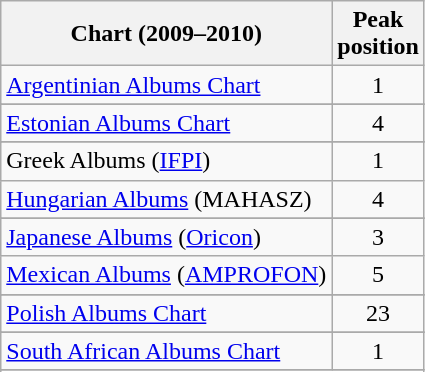<table class="wikitable sortable">
<tr>
<th>Chart (2009–2010)</th>
<th>Peak<br>position</th>
</tr>
<tr>
<td><a href='#'>Argentinian Albums Chart</a></td>
<td style="text-align:center;">1</td>
</tr>
<tr>
</tr>
<tr>
</tr>
<tr>
</tr>
<tr>
</tr>
<tr>
</tr>
<tr>
</tr>
<tr>
</tr>
<tr>
<td align="left"><a href='#'>Estonian Albums Chart</a></td>
<td style="text-align:center;">4</td>
</tr>
<tr>
</tr>
<tr>
</tr>
<tr>
</tr>
<tr>
<td align="left">Greek Albums (<a href='#'>IFPI</a>)</td>
<td style="text-align:center;">1</td>
</tr>
<tr>
<td align="left"><a href='#'>Hungarian Albums</a> (MAHASZ)</td>
<td style="text-align:center;">4</td>
</tr>
<tr>
</tr>
<tr>
</tr>
<tr>
<td align="left"><a href='#'>Japanese Albums</a> (<a href='#'>Oricon</a>)</td>
<td style="text-align:center;">3</td>
</tr>
<tr>
<td align="left"><a href='#'>Mexican Albums</a> (<a href='#'>AMPROFON</a>)</td>
<td style="text-align:center;">5</td>
</tr>
<tr>
</tr>
<tr>
</tr>
<tr>
<td><a href='#'>Polish Albums Chart</a></td>
<td style="text-align:center;">23</td>
</tr>
<tr>
</tr>
<tr>
</tr>
<tr>
<td><a href='#'>South African Albums Chart</a></td>
<td style="text-align:center;">1</td>
</tr>
<tr>
</tr>
<tr>
</tr>
<tr>
</tr>
<tr>
</tr>
<tr>
</tr>
</table>
